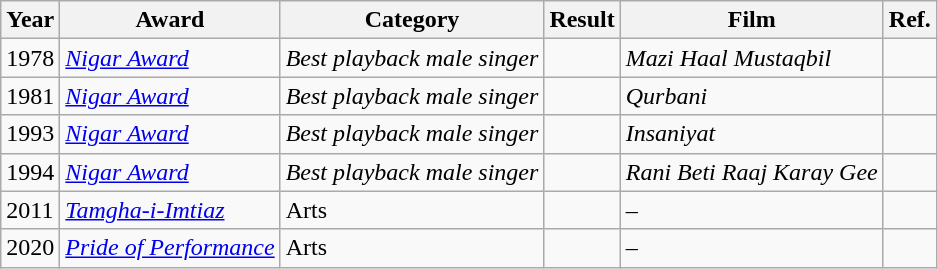<table class="wikitable">
<tr>
<th>Year</th>
<th>Award</th>
<th>Category</th>
<th>Result</th>
<th>Film</th>
<th>Ref.</th>
</tr>
<tr>
<td>1978</td>
<td><em><a href='#'>Nigar Award</a></em></td>
<td><em>Best playback male singer</em></td>
<td></td>
<td><em>Mazi Haal Mustaqbil</em></td>
<td></td>
</tr>
<tr>
<td>1981</td>
<td><em><a href='#'>Nigar Award</a></em></td>
<td><em>Best playback male singer</em></td>
<td></td>
<td><em>Qurbani</em></td>
<td></td>
</tr>
<tr>
<td>1993</td>
<td><em><a href='#'>Nigar Award</a></em></td>
<td><em>Best playback male singer</em></td>
<td></td>
<td><em>Insaniyat</em></td>
<td></td>
</tr>
<tr>
<td>1994</td>
<td><em><a href='#'>Nigar Award</a></em></td>
<td><em>Best playback male singer</em></td>
<td></td>
<td><em>Rani Beti Raaj Karay Gee</em></td>
<td></td>
</tr>
<tr>
<td>2011</td>
<td><em><a href='#'>Tamgha-i-Imtiaz</a></em></td>
<td>Arts</td>
<td></td>
<td>–</td>
<td></td>
</tr>
<tr>
<td>2020</td>
<td><em><a href='#'>Pride of Performance</a></em></td>
<td>Arts</td>
<td></td>
<td>–</td>
<td></td>
</tr>
</table>
